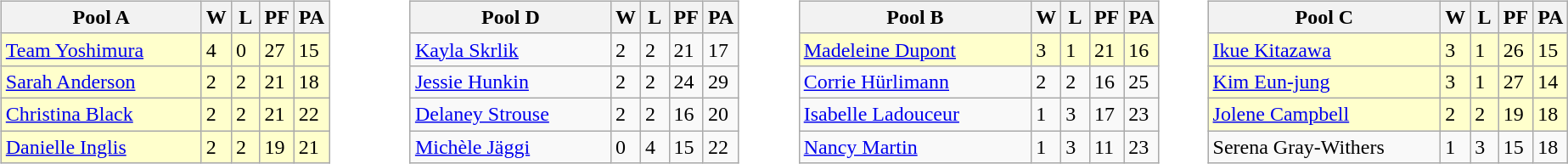<table table>
<tr>
<td valign=top width=10%><br><table class=wikitable>
<tr>
<th width=150>Pool A</th>
<th width=15>W</th>
<th width=15>L</th>
<th width=15>PF</th>
<th width=15>PA</th>
</tr>
<tr bgcolor=#ffffcc>
<td> <a href='#'>Team Yoshimura</a></td>
<td>4</td>
<td>0</td>
<td>27</td>
<td>15</td>
</tr>
<tr bgcolor=#ffffcc>
<td> <a href='#'>Sarah Anderson</a></td>
<td>2</td>
<td>2</td>
<td>21</td>
<td>18</td>
</tr>
<tr bgcolor=#ffffcc>
<td> <a href='#'>Christina Black</a></td>
<td>2</td>
<td>2</td>
<td>21</td>
<td>22</td>
</tr>
<tr bgcolor=#ffffcc>
<td> <a href='#'>Danielle Inglis</a></td>
<td>2</td>
<td>2</td>
<td>19</td>
<td>21</td>
</tr>
</table>
</td>
<td valign=top width=10%><br><table class=wikitable>
<tr>
<th width=150>Pool D</th>
<th width=15>W</th>
<th width=15>L</th>
<th width=15>PF</th>
<th width=15>PA</th>
</tr>
<tr>
<td> <a href='#'>Kayla Skrlik</a></td>
<td>2</td>
<td>2</td>
<td>21</td>
<td>17</td>
</tr>
<tr>
<td> <a href='#'>Jessie Hunkin</a></td>
<td>2</td>
<td>2</td>
<td>24</td>
<td>29</td>
</tr>
<tr>
<td> <a href='#'>Delaney Strouse</a></td>
<td>2</td>
<td>2</td>
<td>16</td>
<td>20</td>
</tr>
<tr>
<td> <a href='#'>Michèle Jäggi</a></td>
<td>0</td>
<td>4</td>
<td>15</td>
<td>22</td>
</tr>
</table>
</td>
<td valign=top width=10%><br><table class=wikitable>
<tr>
<th width=175>Pool B</th>
<th width=15>W</th>
<th width=15>L</th>
<th width=15>PF</th>
<th width=15>PA</th>
</tr>
<tr bgcolor=#ffffcc>
<td> <a href='#'>Madeleine Dupont</a></td>
<td>3</td>
<td>1</td>
<td>21</td>
<td>16</td>
</tr>
<tr>
<td> <a href='#'>Corrie Hürlimann</a></td>
<td>2</td>
<td>2</td>
<td>16</td>
<td>25</td>
</tr>
<tr>
<td> <a href='#'>Isabelle Ladouceur</a></td>
<td>1</td>
<td>3</td>
<td>17</td>
<td>23</td>
</tr>
<tr>
<td> <a href='#'>Nancy Martin</a></td>
<td>1</td>
<td>3</td>
<td>11</td>
<td>23</td>
</tr>
</table>
</td>
<td valign=top width=10%><br><table class=wikitable>
<tr>
<th width=175>Pool C</th>
<th width=15>W</th>
<th width=15>L</th>
<th width=15>PF</th>
<th width=15>PA</th>
</tr>
<tr bgcolor=#ffffcc>
<td> <a href='#'>Ikue Kitazawa</a></td>
<td>3</td>
<td>1</td>
<td>26</td>
<td>15</td>
</tr>
<tr bgcolor=#ffffcc>
<td> <a href='#'>Kim Eun-jung</a></td>
<td>3</td>
<td>1</td>
<td>27</td>
<td>14</td>
</tr>
<tr bgcolor=#ffffcc>
<td> <a href='#'>Jolene Campbell</a></td>
<td>2</td>
<td>2</td>
<td>19</td>
<td>18</td>
</tr>
<tr>
<td> Serena Gray-Withers</td>
<td>1</td>
<td>3</td>
<td>15</td>
<td>18</td>
</tr>
</table>
</td>
</tr>
</table>
